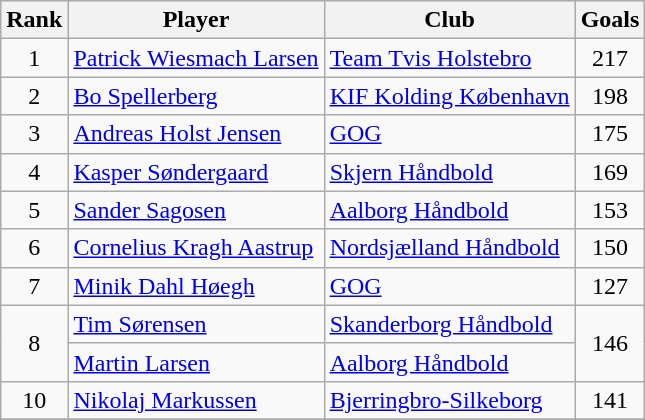<table class="wikitable sortable" style="text-align:center">
<tr>
<th>Rank</th>
<th>Player</th>
<th>Club</th>
<th>Goals</th>
</tr>
<tr>
<td>1</td>
<td style="text-align:left"> <a href='#'>Patrick Wiesmach Larsen</a></td>
<td style="text-align:left"><a href='#'>Team Tvis Holstebro</a></td>
<td>217</td>
</tr>
<tr>
<td>2</td>
<td style="text-align:left"> <a href='#'>Bo Spellerberg</a></td>
<td style="text-align:left"><a href='#'>KIF Kolding København</a></td>
<td>198</td>
</tr>
<tr>
<td>3</td>
<td style="text-align:left"> <a href='#'>Andreas Holst Jensen</a></td>
<td style="text-align:left"><a href='#'>GOG</a></td>
<td>175</td>
</tr>
<tr>
<td>4</td>
<td style="text-align:left"> <a href='#'>Kasper Søndergaard</a></td>
<td style="text-align:left"><a href='#'>Skjern Håndbold</a></td>
<td>169</td>
</tr>
<tr>
<td>5</td>
<td style="text-align:left"> <a href='#'>Sander Sagosen</a></td>
<td style="text-align:left"><a href='#'>Aalborg Håndbold</a></td>
<td>153</td>
</tr>
<tr>
<td>6</td>
<td style="text-align:left"> <a href='#'>Cornelius Kragh Aastrup</a></td>
<td style="text-align:left"><a href='#'>Nordsjælland Håndbold</a></td>
<td>150</td>
</tr>
<tr>
<td>7</td>
<td style="text-align:left"> <a href='#'>Minik Dahl Høegh</a></td>
<td style="text-align:left"><a href='#'>GOG</a></td>
<td>127</td>
</tr>
<tr>
<td rowspan=2>8</td>
<td style="text-align:left"> <a href='#'>Tim Sørensen</a></td>
<td style="text-align:left"><a href='#'>Skanderborg Håndbold</a></td>
<td rowspan = 2>146</td>
</tr>
<tr>
<td style="text-align:left"> <a href='#'>Martin Larsen</a></td>
<td style="text-align:left"><a href='#'>Aalborg Håndbold</a></td>
</tr>
<tr>
<td>10</td>
<td style="text-align:left"> <a href='#'>Nikolaj Markussen</a></td>
<td style="text-align:left"><a href='#'>Bjerringbro-Silkeborg</a></td>
<td>141</td>
</tr>
<tr>
</tr>
</table>
